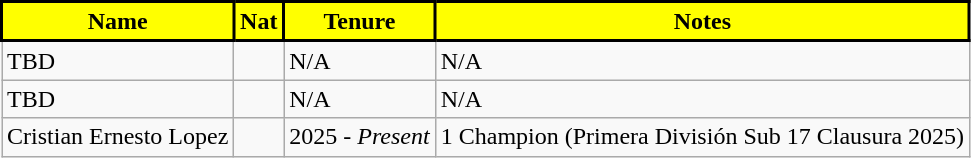<table class="wikitable sortable">
<tr>
<th style="background:#FFFF00; color:#000000; border:2px solid #000000;" scope="col">Name</th>
<th style="background:#FFFF00; color:#000000; border:2px solid #000000;" scope="col">Nat</th>
<th style="background:#FFFF00; color:#000000; border:2px solid #000000;" scope="col">Tenure</th>
<th style="background:#FFFF00; color:#000000; border:2px solid #000000;" scope="col">Notes</th>
</tr>
<tr>
<td>TBD</td>
<td></td>
<td>N/A</td>
<td>N/A</td>
</tr>
<tr>
<td>TBD</td>
<td></td>
<td>N/A</td>
<td>N/A</td>
</tr>
<tr>
<td>Cristian Ernesto Lopez</td>
<td></td>
<td>2025 - <em>Present</em></td>
<td>1 Champion (Primera División Sub 17 Clausura 2025)</td>
</tr>
</table>
